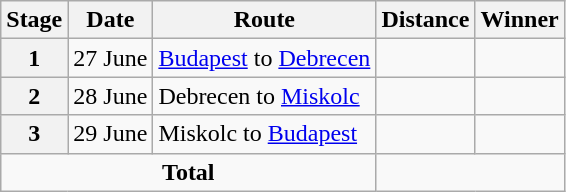<table class="wikitable">
<tr>
<th scope="col">Stage</th>
<th scope="col">Date</th>
<th scope="col">Route</th>
<th scope="col">Distance</th>
<th scope="col">Winner</th>
</tr>
<tr>
<th scope="col">1</th>
<td style="text-align:right;">27 June</td>
<td><a href='#'>Budapest</a> to <a href='#'>Debrecen</a></td>
<td></td>
<td></td>
</tr>
<tr>
<th scope="col">2</th>
<td style="text-align:right;">28 June</td>
<td>Debrecen to <a href='#'>Miskolc</a></td>
<td></td>
<td></td>
</tr>
<tr>
<th scope="col">3</th>
<td style="text-align:right;">29 June</td>
<td>Miskolc to <a href='#'>Budapest</a></td>
<td></td>
<td></td>
</tr>
<tr>
<td colspan="3" style="text-align:center"><strong>Total</strong></td>
<td colspan="2" style="text-align:center"><strong></strong></td>
</tr>
</table>
